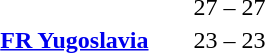<table style="text-align:center">
<tr>
<th width=200></th>
<th width=100></th>
<th width=200></th>
</tr>
<tr>
<td align=right><strong></strong></td>
<td>27 – 27</td>
<td align=left><strong></strong></td>
</tr>
<tr>
<td align=right><strong><a href='#'>FR Yugoslavia</a> </strong></td>
<td>23 – 23</td>
<td align=left><strong></strong></td>
</tr>
</table>
